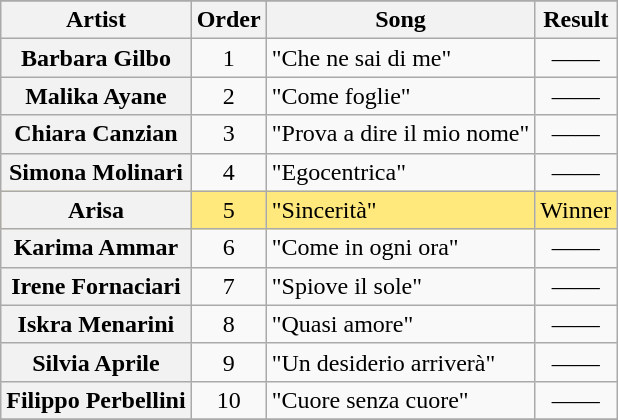<table class="sortable wikitable plainrowheaders">
<tr>
</tr>
<tr>
<th>Artist</th>
<th>Order</th>
<th>Song</th>
<th>Result</th>
</tr>
<tr>
<th scope="row">Barbara Gilbo</th>
<td style="text-align:center;">1</td>
<td>"Che ne sai di me"</td>
<td style="text-align:center;">——</td>
</tr>
<tr>
<th scope="row">Malika Ayane</th>
<td style="text-align:center;">2</td>
<td>"Come foglie"</td>
<td style="text-align:center;">——</td>
</tr>
<tr>
<th scope="row">Chiara Canzian</th>
<td style="text-align:center;">3</td>
<td>"Prova a dire il mio nome"</td>
<td style="text-align:center;">——</td>
</tr>
<tr>
<th scope="row">Simona Molinari</th>
<td style="text-align:center;">4</td>
<td>"Egocentrica"</td>
<td style="text-align:center;">——</td>
</tr>
<tr style="background:#ffe87c;">
<th scope="row">Arisa</th>
<td style="text-align:center;">5</td>
<td>"Sincerità"</td>
<td style="text-align:center;">Winner</td>
</tr>
<tr>
<th scope="row">Karima Ammar</th>
<td style="text-align:center;">6</td>
<td>"Come in ogni ora"</td>
<td style="text-align:center;">——</td>
</tr>
<tr>
<th scope="row">Irene Fornaciari</th>
<td style="text-align:center;">7</td>
<td>"Spiove il sole"</td>
<td style="text-align:center;">——</td>
</tr>
<tr>
<th scope="row">Iskra Menarini</th>
<td style="text-align:center;">8</td>
<td>"Quasi amore"</td>
<td style="text-align:center;">——</td>
</tr>
<tr>
<th scope="row">Silvia Aprile</th>
<td style="text-align:center;">9</td>
<td>"Un desiderio arriverà"</td>
<td style="text-align:center;">——</td>
</tr>
<tr>
<th scope="row">Filippo Perbellini</th>
<td style="text-align:center;">10</td>
<td>"Cuore senza cuore"</td>
<td style="text-align:center;">——</td>
</tr>
<tr>
</tr>
</table>
